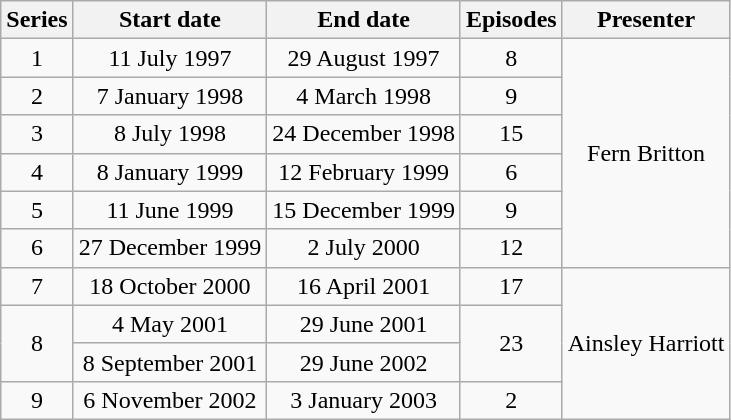<table class="wikitable" style="text-align:center">
<tr>
<th>Series</th>
<th>Start date</th>
<th>End date</th>
<th>Episodes</th>
<th>Presenter</th>
</tr>
<tr>
<td>1</td>
<td>11 July 1997</td>
<td>29 August 1997</td>
<td>8</td>
<td rowspan=6>Fern Britton</td>
</tr>
<tr>
<td>2</td>
<td>7 January 1998</td>
<td>4 March 1998</td>
<td>9</td>
</tr>
<tr>
<td>3</td>
<td>8 July 1998</td>
<td>24 December 1998</td>
<td>15</td>
</tr>
<tr>
<td>4</td>
<td>8 January 1999</td>
<td>12 February 1999</td>
<td>6</td>
</tr>
<tr>
<td>5</td>
<td>11 June 1999</td>
<td>15 December 1999</td>
<td>9</td>
</tr>
<tr>
<td>6</td>
<td>27 December 1999</td>
<td>2 July 2000</td>
<td>12</td>
</tr>
<tr>
<td>7</td>
<td>18 October 2000</td>
<td>16 April 2001</td>
<td>17</td>
<td rowspan=4>Ainsley Harriott</td>
</tr>
<tr>
<td rowspan=2>8</td>
<td>4 May 2001</td>
<td>29 June 2001</td>
<td rowspan=2>23</td>
</tr>
<tr>
<td>8 September 2001</td>
<td>29 June 2002</td>
</tr>
<tr>
<td>9</td>
<td>6 November 2002</td>
<td>3 January 2003</td>
<td>2</td>
</tr>
</table>
